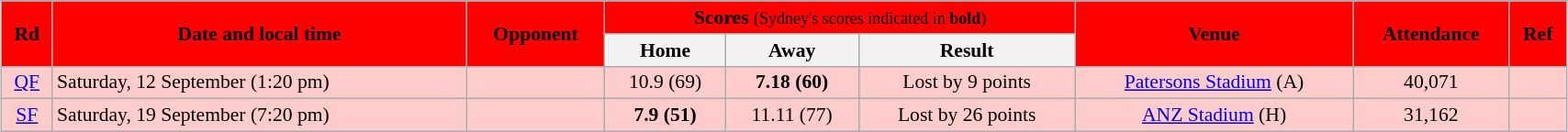<table class="wikitable" style="font-size:90%; text-align:center; width: 90%; margin-left: auto; margin-right: auto;">
<tr>
</tr>
<tr style="background:#FF0000;" >
<td rowspan=2><span><strong>Rd</strong> </span></td>
<td rowspan=2><span><strong>Date and local time</strong></span></td>
<td rowspan=2><span><strong>Opponent</strong></span></td>
<td colspan=3><span><strong>Scores</strong> <small>(Sydney's scores indicated in <strong>bold</strong>)</small></span></td>
<td rowspan=2><span><strong>Venue</strong></span></td>
<td rowspan=2><span><strong>Attendance</strong></span></td>
<td rowspan=2><span><strong>Ref</strong></span></td>
</tr>
<tr>
<th><span>Home</span></th>
<th><span>Away</span></th>
<th><span>Result</span></th>
</tr>
<tr style="background:#fcc;">
<td><a href='#'>QF</a></td>
<td align=left>Saturday, 12 September (1:20 pm)</td>
<td align=left></td>
<td>10.9 (69)</td>
<td><strong>7.18 (60)</strong></td>
<td>Lost by 9 points</td>
<td><a href='#'>Patersons Stadium</a> (A)</td>
<td>40,071</td>
<td></td>
</tr>
<tr style="background:#fcc;">
<td><a href='#'>SF</a></td>
<td align=left>Saturday, 19 September (7:20 pm)</td>
<td align=left></td>
<td><strong>7.9 (51)</strong></td>
<td>11.11 (77)</td>
<td>Lost by 26 points</td>
<td><a href='#'>ANZ Stadium</a> (H)</td>
<td>31,162</td>
<td></td>
</tr>
</table>
